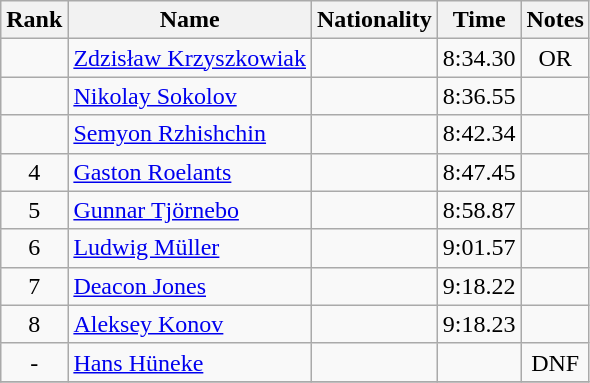<table class="wikitable sortable" style="text-align:center">
<tr>
<th>Rank</th>
<th>Name</th>
<th>Nationality</th>
<th>Time</th>
<th>Notes</th>
</tr>
<tr>
<td></td>
<td align=left><a href='#'>Zdzisław Krzyszkowiak</a></td>
<td align=left></td>
<td>8:34.30</td>
<td>OR</td>
</tr>
<tr>
<td></td>
<td align=left><a href='#'>Nikolay Sokolov</a></td>
<td align=left></td>
<td>8:36.55</td>
<td></td>
</tr>
<tr>
<td></td>
<td align=left><a href='#'>Semyon Rzhishchin</a></td>
<td align=left></td>
<td>8:42.34</td>
<td></td>
</tr>
<tr>
<td>4</td>
<td align=left><a href='#'>Gaston Roelants</a></td>
<td align=left></td>
<td>8:47.45</td>
<td></td>
</tr>
<tr>
<td>5</td>
<td align=left><a href='#'>Gunnar Tjörnebo</a></td>
<td align=left></td>
<td>8:58.87</td>
<td></td>
</tr>
<tr>
<td>6</td>
<td align=left><a href='#'>Ludwig Müller</a></td>
<td align=left></td>
<td>9:01.57</td>
<td></td>
</tr>
<tr>
<td>7</td>
<td align=left><a href='#'>Deacon Jones</a></td>
<td align=left></td>
<td>9:18.22</td>
<td></td>
</tr>
<tr>
<td>8</td>
<td align=left><a href='#'>Aleksey Konov</a></td>
<td align=left></td>
<td>9:18.23</td>
<td></td>
</tr>
<tr>
<td>-</td>
<td align=left><a href='#'>Hans Hüneke</a></td>
<td align=left></td>
<td></td>
<td>DNF</td>
</tr>
<tr>
</tr>
</table>
